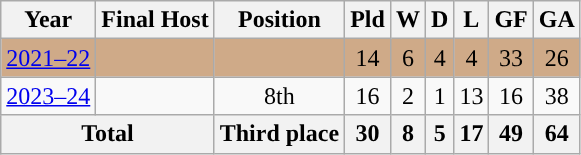<table class="wikitable" style="text-align: center;">
<tr>
<th>Year</th>
<th>Final Host</th>
<th>Position</th>
<th>Pld</th>
<th>W</th>
<th>D</th>
<th>L</th>
<th>GF</th>
<th>GA</th>
</tr>
<tr bgcolor=#CFAA88>
<td><a href='#'>2021–22</a></td>
<td></td>
<td></td>
<td>14</td>
<td>6</td>
<td>4</td>
<td>4</td>
<td>33</td>
<td>26</td>
</tr>
<tr>
<td><a href='#'>2023–24</a></td>
<td></td>
<td>8th</td>
<td>16</td>
<td>2</td>
<td>1</td>
<td>13</td>
<td>16</td>
<td>38</td>
</tr>
<tr>
<th colspan=2>Total</th>
<th>Third place</th>
<th>30</th>
<th>8</th>
<th>5</th>
<th>17</th>
<th>49</th>
<th>64</th>
</tr>
</table>
